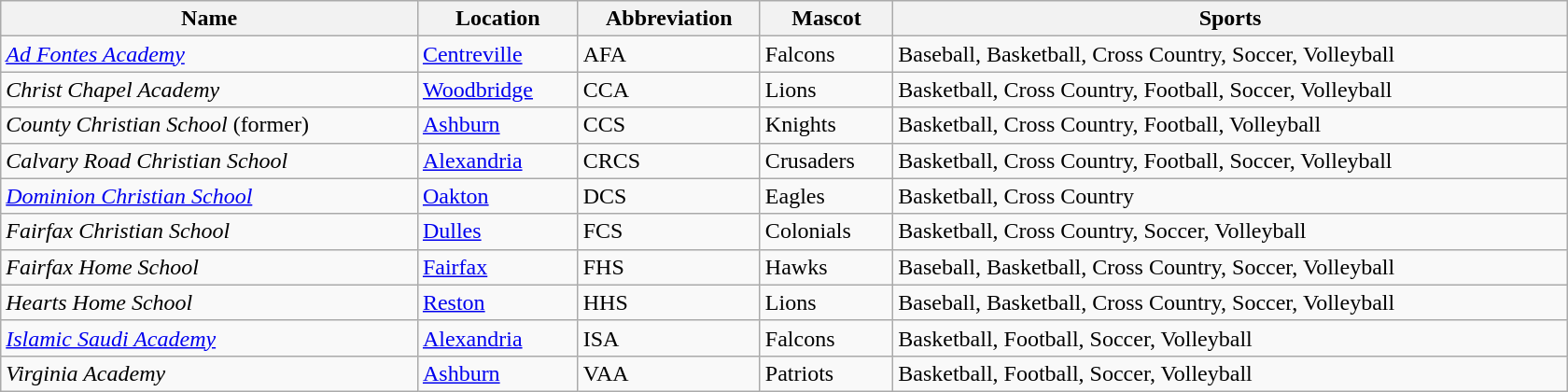<table class="sortable wikitable" style="width:70em;margin-bottom:0;">
<tr>
<th>Name</th>
<th>Location</th>
<th>Abbreviation</th>
<th>Mascot</th>
<th>Sports</th>
</tr>
<tr>
<td> <em><a href='#'>Ad Fontes Academy</a></em></td>
<td><a href='#'>Centreville</a></td>
<td>AFA</td>
<td>Falcons</td>
<td>Baseball, Basketball, Cross Country, Soccer, Volleyball</td>
</tr>
<tr>
<td>  <em>Christ Chapel Academy</em></td>
<td><a href='#'>Woodbridge</a></td>
<td>CCA</td>
<td>Lions</td>
<td>Basketball, Cross Country, Football, Soccer, Volleyball</td>
</tr>
<tr>
<td> <em>County Christian School</em> (former)</td>
<td><a href='#'>Ashburn</a></td>
<td>CCS</td>
<td>Knights</td>
<td>Basketball, Cross Country, Football, Volleyball</td>
</tr>
<tr>
<td> <em>Calvary Road Christian School</em></td>
<td><a href='#'>Alexandria</a></td>
<td>CRCS</td>
<td>Crusaders</td>
<td>Basketball, Cross Country, Football, Soccer, Volleyball</td>
</tr>
<tr>
<td>  <em><a href='#'>Dominion Christian School</a></em></td>
<td><a href='#'>Oakton</a></td>
<td>DCS</td>
<td>Eagles</td>
<td>Basketball, Cross Country</td>
</tr>
<tr>
<td>  <em>Fairfax Christian School</em></td>
<td><a href='#'>Dulles</a></td>
<td>FCS</td>
<td>Colonials</td>
<td>Basketball, Cross Country, Soccer, Volleyball</td>
</tr>
<tr>
<td>  <em>Fairfax Home School</em></td>
<td><a href='#'>Fairfax</a></td>
<td>FHS</td>
<td>Hawks</td>
<td>Baseball, Basketball, Cross Country, Soccer, Volleyball</td>
</tr>
<tr>
<td>  <em>Hearts Home School</em></td>
<td><a href='#'>Reston</a></td>
<td>HHS</td>
<td>Lions</td>
<td>Baseball, Basketball, Cross Country, Soccer, Volleyball</td>
</tr>
<tr>
<td>  <em><a href='#'>Islamic Saudi Academy</a></em></td>
<td><a href='#'>Alexandria</a></td>
<td>ISA</td>
<td>Falcons</td>
<td>Basketball, Football, Soccer, Volleyball</td>
</tr>
<tr>
<td>  <em>Virginia Academy</em></td>
<td><a href='#'>Ashburn</a></td>
<td>VAA</td>
<td>Patriots</td>
<td>Basketball, Football, Soccer, Volleyball</td>
</tr>
</table>
